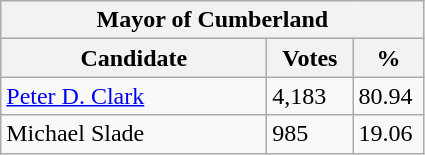<table class="wikitable">
<tr>
<th colspan="3">Mayor of Cumberland</th>
</tr>
<tr>
<th style="width: 170px">Candidate</th>
<th style="width: 50px">Votes</th>
<th style="width: 40px">%</th>
</tr>
<tr>
<td><a href='#'>Peter D. Clark</a></td>
<td>4,183</td>
<td>80.94</td>
</tr>
<tr>
<td>Michael Slade</td>
<td>985</td>
<td>19.06</td>
</tr>
</table>
